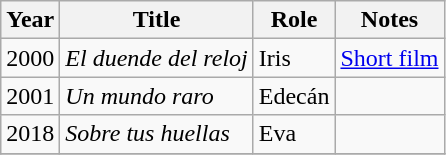<table class="wikitable sortable">
<tr>
<th>Year</th>
<th>Title</th>
<th>Role</th>
<th>Notes</th>
</tr>
<tr>
<td>2000</td>
<td><em>El duende del reloj</em></td>
<td>Iris</td>
<td><a href='#'>Short film</a></td>
</tr>
<tr>
<td>2001</td>
<td><em>Un mundo raro</em></td>
<td>Edecán</td>
<td></td>
</tr>
<tr>
<td>2018</td>
<td><em>Sobre tus huellas</em></td>
<td>Eva</td>
<td></td>
</tr>
<tr>
</tr>
</table>
